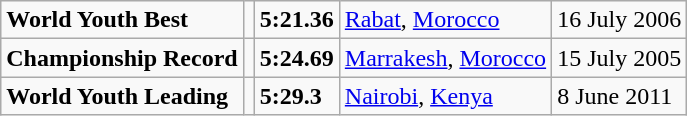<table class="wikitable">
<tr>
<td><strong>World Youth Best</strong></td>
<td></td>
<td><strong>5:21.36</strong></td>
<td><a href='#'>Rabat</a>, <a href='#'>Morocco</a></td>
<td>16 July 2006</td>
</tr>
<tr>
<td><strong>Championship Record</strong></td>
<td></td>
<td><strong>5:24.69</strong></td>
<td><a href='#'>Marrakesh</a>, <a href='#'>Morocco</a></td>
<td>15 July 2005</td>
</tr>
<tr>
<td><strong>World Youth Leading</strong></td>
<td></td>
<td><strong>5:29.3</strong></td>
<td><a href='#'>Nairobi</a>, <a href='#'>Kenya</a></td>
<td>8 June 2011</td>
</tr>
</table>
